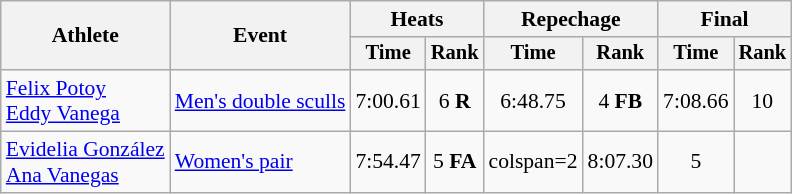<table class="wikitable" style="font-size:90%">
<tr>
<th rowspan=2>Athlete</th>
<th rowspan=2>Event</th>
<th colspan="2">Heats</th>
<th colspan="2">Repechage</th>
<th colspan="2">Final</th>
</tr>
<tr style="font-size:95%">
<th>Time</th>
<th>Rank</th>
<th>Time</th>
<th>Rank</th>
<th>Time</th>
<th>Rank</th>
</tr>
<tr align=center>
<td align=left><a href='#'>Felix Potoy</a><br><a href='#'>Eddy Vanega</a></td>
<td align=left><a href='#'>Men's double sculls</a></td>
<td>7:00.61</td>
<td>6 <strong>R</strong></td>
<td>6:48.75</td>
<td>4 <strong>FB</strong></td>
<td>7:08.66</td>
<td>10</td>
</tr>
<tr align=center>
<td align=left><a href='#'>Evidelia González</a><br><a href='#'>Ana Vanegas</a></td>
<td align=left><a href='#'>Women's pair</a></td>
<td>7:54.47</td>
<td>5 <strong>FA</strong></td>
<td>colspan=2 </td>
<td>8:07.30</td>
<td>5</td>
</tr>
</table>
